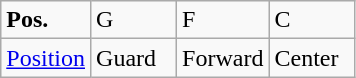<table class="wikitable">
<tr>
<td width="50"><strong>Pos.</strong></td>
<td width="50">G</td>
<td width="50">F</td>
<td width="50">C</td>
</tr>
<tr>
<td><a href='#'>Position</a></td>
<td>Guard</td>
<td>Forward</td>
<td>Center</td>
</tr>
</table>
